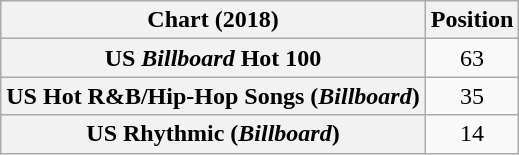<table class="wikitable sortable plainrowheaders" style="text-align:center">
<tr>
<th scope="col">Chart (2018)</th>
<th scope="col">Position</th>
</tr>
<tr>
<th scope="row">US <em>Billboard</em> Hot 100</th>
<td>63</td>
</tr>
<tr>
<th scope="row">US Hot R&B/Hip-Hop Songs (<em>Billboard</em>)</th>
<td>35</td>
</tr>
<tr>
<th scope="row">US Rhythmic (<em>Billboard</em>)</th>
<td>14</td>
</tr>
</table>
